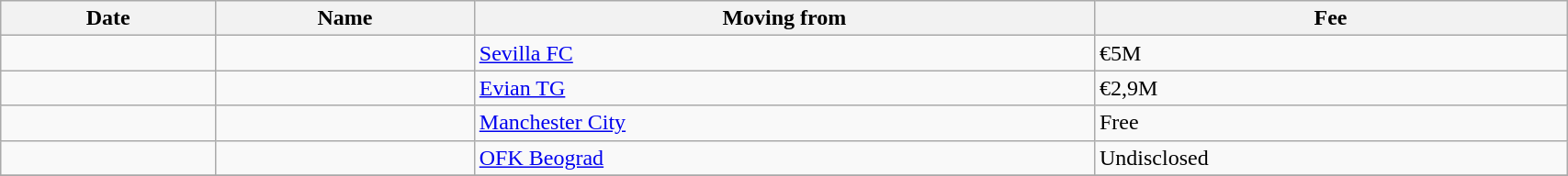<table class="wikitable sortable" width=90%>
<tr>
<th>Date</th>
<th>Name</th>
<th>Moving from</th>
<th>Fee</th>
</tr>
<tr>
<td></td>
<td> </td>
<td> <a href='#'>Sevilla FC</a></td>
<td>€5M</td>
</tr>
<tr>
<td></td>
<td> </td>
<td> <a href='#'>Evian TG</a></td>
<td>€2,9M</td>
</tr>
<tr>
<td></td>
<td> </td>
<td> <a href='#'>Manchester City</a></td>
<td>Free</td>
</tr>
<tr>
<td></td>
<td> </td>
<td> <a href='#'>OFK Beograd</a></td>
<td>Undisclosed</td>
</tr>
<tr>
</tr>
</table>
